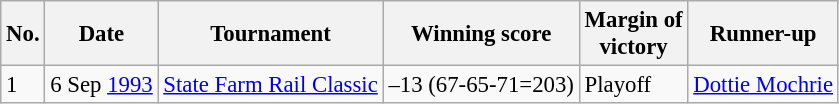<table class="wikitable" style="font-size:95%;">
<tr>
<th>No.</th>
<th>Date</th>
<th>Tournament</th>
<th>Winning score</th>
<th>Margin of<br>victory</th>
<th>Runner-up</th>
</tr>
<tr>
<td>1</td>
<td>6 Sep <a href='#'>1993</a></td>
<td><a href='#'>State Farm Rail Classic</a></td>
<td>–13 (67-65-71=203)</td>
<td>Playoff</td>
<td> <a href='#'>Dottie Mochrie</a></td>
</tr>
</table>
